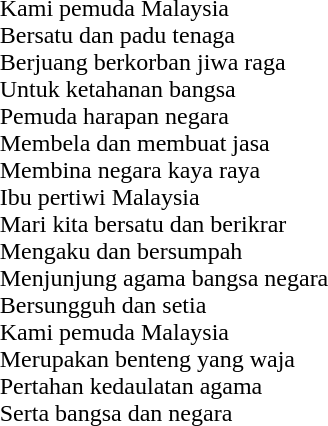<table align="center">
<tr>
<td><strong></strong> <br><br>Kami pemuda Malaysia <br>
Bersatu dan padu tenaga <br>
Berjuang berkorban jiwa raga <br>
Untuk ketahanan bangsa<br>Pemuda harapan negara <br>
Membela dan membuat jasa <br>
Membina negara kaya raya <br>
Ibu pertiwi Malaysia<br>Mari kita bersatu dan berikrar <br>
Mengaku dan bersumpah <br>
Menjunjung agama bangsa negara <br>
Bersungguh dan setia<br>Kami pemuda Malaysia <br>
Merupakan benteng yang waja <br>
Pertahan kedaulatan agama <br>
Serta bangsa dan negara <br></td>
</tr>
</table>
